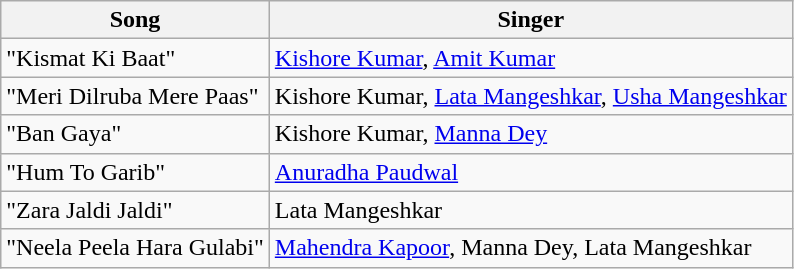<table class="wikitable">
<tr>
<th>Song</th>
<th>Singer</th>
</tr>
<tr>
<td>"Kismat Ki Baat"</td>
<td><a href='#'>Kishore Kumar</a>, <a href='#'>Amit Kumar</a></td>
</tr>
<tr>
<td>"Meri Dilruba Mere Paas"</td>
<td>Kishore Kumar, <a href='#'>Lata Mangeshkar</a>, <a href='#'>Usha Mangeshkar</a></td>
</tr>
<tr>
<td>"Ban Gaya"</td>
<td>Kishore Kumar, <a href='#'>Manna Dey</a></td>
</tr>
<tr>
<td>"Hum To Garib"</td>
<td><a href='#'>Anuradha Paudwal</a></td>
</tr>
<tr>
<td>"Zara Jaldi Jaldi"</td>
<td>Lata Mangeshkar</td>
</tr>
<tr>
<td>"Neela Peela Hara Gulabi"</td>
<td><a href='#'>Mahendra Kapoor</a>, Manna Dey, Lata Mangeshkar</td>
</tr>
</table>
